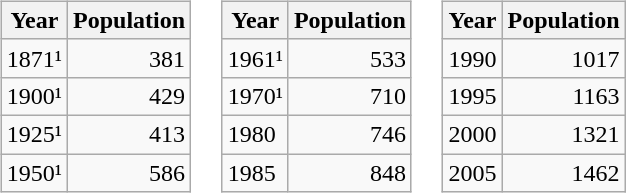<table>
<tr>
<td valign="top"><br><table class="wikitable">
<tr>
<th>Year</th>
<th>Population</th>
</tr>
<tr>
<td>1871¹</td>
<td align="right">381</td>
</tr>
<tr>
<td>1900¹</td>
<td align="right">429</td>
</tr>
<tr>
<td>1925¹</td>
<td align="right">413</td>
</tr>
<tr>
<td>1950¹</td>
<td align="right">586</td>
</tr>
</table>
</td>
<td valign="top"><br><table class="wikitable">
<tr>
<th>Year</th>
<th>Population</th>
</tr>
<tr>
<td>1961¹</td>
<td align="right">533</td>
</tr>
<tr>
<td>1970¹</td>
<td align="right">710</td>
</tr>
<tr>
<td>1980</td>
<td align="right">746</td>
</tr>
<tr>
<td>1985</td>
<td align="right">848</td>
</tr>
</table>
</td>
<td valign="top"><br><table class="wikitable">
<tr>
<th>Year</th>
<th>Population</th>
</tr>
<tr>
<td>1990</td>
<td align="right">1017</td>
</tr>
<tr>
<td>1995</td>
<td align="right">1163</td>
</tr>
<tr>
<td>2000</td>
<td align="right">1321</td>
</tr>
<tr>
<td>2005</td>
<td align="right">1462</td>
</tr>
</table>
</td>
</tr>
</table>
